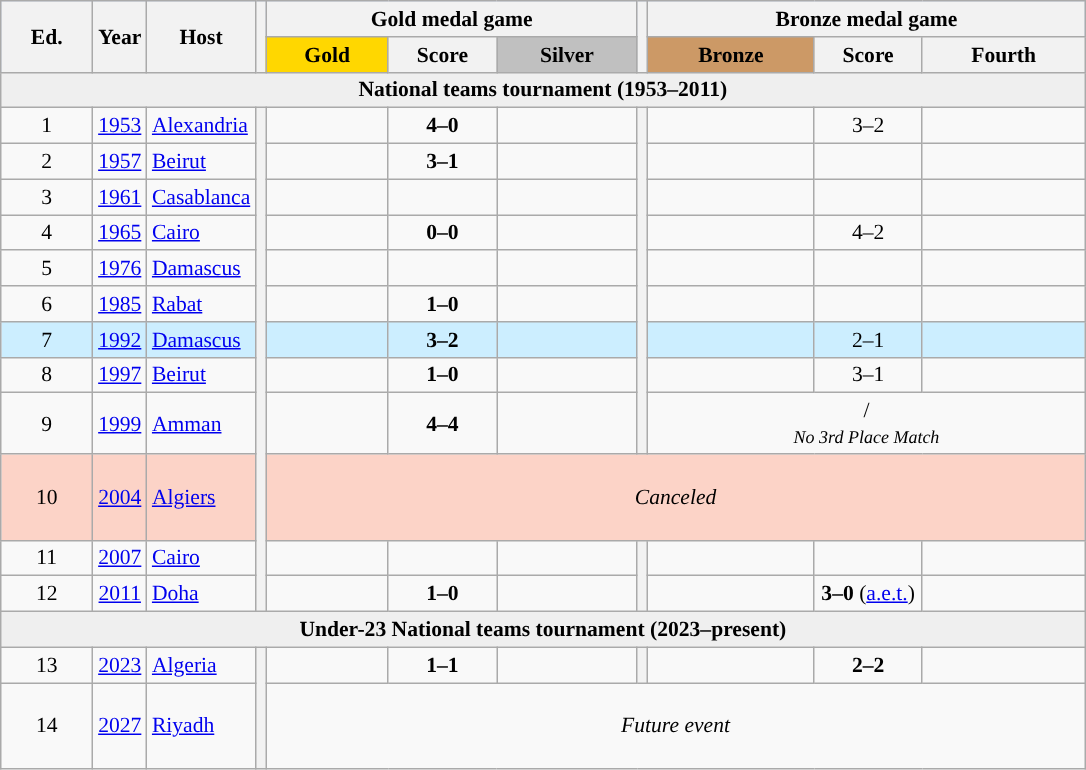<table class=wikitable style="text-align:center; font-size:90%; width:%">
<tr bgcolor=#C1D8FF>
<th rowspan=2 width=>Ed.</th>
<th rowspan=2 width=5%>Year</th>
<th rowspan=2 width=10%>Host</th>
<th width="1%" bgcolor=ffffff rowspan=2></th>
<th colspan=3>Gold medal game</th>
<th width="1%" bgcolor=ffffff rowspan=2></th>
<th colspan=3>Bronze medal game</th>
</tr>
<tr bgcolor=#EFEFEF>
<th style="background:gold; width=15%">Gold</th>
<th width=10%>Score</th>
<th style="background:silver; width=15%">Silver</th>
<th style="background:#cc9966; width=15%">Bronze</th>
<th width=10%>Score</th>
<th width=15%>Fourth</th>
</tr>
<tr>
<td colspan=11 style=background:#efefef text-align:center><strong>National teams tournament (1953–2011)</strong></td>
</tr>
<tr>
<td>1</td>
<td><a href='#'>1953</a></td>
<td align=left><a href='#'>Alexandria</a></td>
<th width="1%" bgcolor=ffffff rowspan=12></th>
<td><strong></strong></td>
<td><strong>4–0</strong></td>
<td></td>
<th width="1%" bgcolor=ffffff rowspan=9></th>
<td></td>
<td>3–2</td>
<td></td>
</tr>
<tr>
<td>2</td>
<td><a href='#'>1957</a></td>
<td align=left><a href='#'>Beirut</a></td>
<td><strong></strong></td>
<td><strong>3–1</strong></td>
<td></td>
<td></td>
<td></td>
<td></td>
</tr>
<tr>
<td>3</td>
<td><a href='#'>1961</a></td>
<td align=left><a href='#'>Casablanca</a></td>
<td><strong></strong></td>
<td></td>
<td></td>
<td></td>
<td></td>
<td></td>
</tr>
<tr>
<td>4</td>
<td><a href='#'>1965</a></td>
<td align=left><a href='#'>Cairo</a></td>
<td><strong></strong></td>
<td><strong>0–0</strong></td>
<td></td>
<td></td>
<td>4–2</td>
<td></td>
</tr>
<tr>
<td>5</td>
<td><a href='#'>1976</a></td>
<td align=left><a href='#'>Damascus</a></td>
<td><strong></strong></td>
<td></td>
<td></td>
<td></td>
<td></td>
<td></td>
</tr>
<tr>
<td>6</td>
<td><a href='#'>1985</a></td>
<td align=left><a href='#'>Rabat</a></td>
<td><strong></strong></td>
<td><strong>1–0</strong></td>
<td></td>
<td></td>
<td></td>
<td></td>
</tr>
<tr bgcolor=#CCEEFF>
<td>7</td>
<td><a href='#'>1992</a></td>
<td align=left><a href='#'>Damascus</a></td>
<td><strong></strong></td>
<td><strong>3–2</strong></td>
<td></td>
<td></td>
<td>2–1</td>
<td></td>
</tr>
<tr>
<td>8</td>
<td><a href='#'>1997</a></td>
<td align=left><a href='#'>Beirut</a></td>
<td><strong></strong></td>
<td><strong>1–0</strong></td>
<td></td>
<td></td>
<td>3–1</td>
<td></td>
</tr>
<tr>
<td>9</td>
<td><a href='#'>1999</a></td>
<td align=left><a href='#'>Amman</a></td>
<td><strong></strong></td>
<td><strong>4–4</strong> <br></td>
<td></td>
<td colspan=3> / <br><small><em>No 3rd Place Match</em></small></td>
</tr>
<tr style="height: 4em;" bgcolor=fcd3c7>
<td>10</td>
<td><a href='#'>2004</a></td>
<td align=left><a href='#'>Algiers</a></td>
<td colspan=7><em>Canceled</em></td>
</tr>
<tr>
<td>11</td>
<td><a href='#'>2007</a></td>
<td align=left><a href='#'>Cairo</a></td>
<td><strong></strong></td>
<td></td>
<td></td>
<th rowspan="2" width="1%" bgcolor="ffffff"></th>
<td></td>
<td></td>
<td></td>
</tr>
<tr>
<td>12</td>
<td><a href='#'>2011</a></td>
<td align=left><a href='#'>Doha</a></td>
<td><strong></strong></td>
<td><strong>1–0</strong></td>
<td></td>
<td></td>
<td><strong>3–0</strong> (<a href='#'>a.e.t.</a>)</td>
<td></td>
</tr>
<tr>
<td colspan=11 style=background:#efefef text-align:center><strong>Under-23 National teams tournament (2023–present)</strong></td>
</tr>
<tr>
<td>13</td>
<td><a href='#'>2023</a></td>
<td align=left><a href='#'>Algeria</a></td>
<th width="1%" bgcolor="ffffff" rowspan=2></th>
<td><strong></strong></td>
<td><strong>1–1</strong> </td>
<td></td>
<th width="1%" bgcolor="ffffff" rowspan=1></th>
<td></td>
<td><strong>2–2</strong> </td>
<td></td>
</tr>
<tr style="height: 4em;">
<td>14</td>
<td><a href='#'>2027</a></td>
<td align=left><a href='#'>Riyadh</a></td>
<td colspan=7><em>Future event</em></td>
</tr>
</table>
